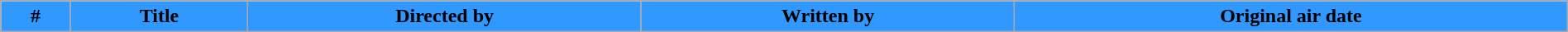<table class="wikitable plainrowheaders" width=100%>
<tr>
<th style="background-color: #3198FF;">#</th>
<th style="background-color: #3198FF;">Title</th>
<th style="background-color: #3198FF;">Directed by</th>
<th style="background-color: #3198FF;">Written by</th>
<th style="background-color: #3198FF;">Original air date<br></th>
</tr>
</table>
